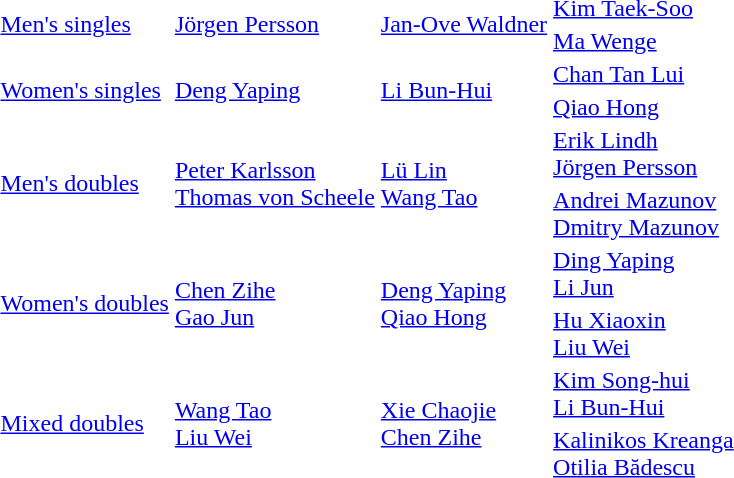<table>
<tr>
<td rowspan=2><a href='#'>Men's singles</a></td>
<td rowspan=2> <a href='#'>Jörgen Persson</a></td>
<td rowspan=2> <a href='#'>Jan-Ove Waldner</a></td>
<td> <a href='#'>Kim Taek-Soo</a></td>
</tr>
<tr>
<td> <a href='#'>Ma Wenge</a></td>
</tr>
<tr>
<td rowspan=2><a href='#'>Women's singles</a></td>
<td rowspan=2> <a href='#'>Deng Yaping</a></td>
<td rowspan=2> <a href='#'>Li Bun-Hui</a></td>
<td> <a href='#'>Chan Tan Lui</a></td>
</tr>
<tr>
<td> <a href='#'>Qiao Hong</a></td>
</tr>
<tr>
<td rowspan=2><a href='#'>Men's doubles</a></td>
<td rowspan=2> <a href='#'>Peter Karlsson</a><br> <a href='#'>Thomas von Scheele</a></td>
<td rowspan=2> <a href='#'>Lü Lin</a><br> <a href='#'>Wang Tao</a></td>
<td> <a href='#'>Erik Lindh</a><br> <a href='#'>Jörgen Persson</a></td>
</tr>
<tr>
<td> <a href='#'>Andrei Mazunov</a><br> <a href='#'>Dmitry Mazunov</a></td>
</tr>
<tr>
<td rowspan=2><a href='#'>Women's doubles</a></td>
<td rowspan=2> <a href='#'>Chen Zihe</a><br> <a href='#'>Gao Jun</a></td>
<td rowspan=2> <a href='#'>Deng Yaping</a><br> <a href='#'>Qiao Hong</a></td>
<td> <a href='#'>Ding Yaping</a><br> <a href='#'>Li Jun</a></td>
</tr>
<tr>
<td> <a href='#'>Hu Xiaoxin</a><br> <a href='#'>Liu Wei</a></td>
</tr>
<tr>
<td rowspan=2><a href='#'>Mixed doubles</a></td>
<td rowspan=2> <a href='#'>Wang Tao</a><br> <a href='#'>Liu Wei</a></td>
<td rowspan=2> <a href='#'>Xie Chaojie</a><br> <a href='#'>Chen Zihe</a></td>
<td> <a href='#'>Kim Song-hui</a><br> <a href='#'>Li Bun-Hui</a></td>
</tr>
<tr>
<td> <a href='#'>Kalinikos Kreanga</a><br> <a href='#'>Otilia Bădescu</a></td>
</tr>
</table>
